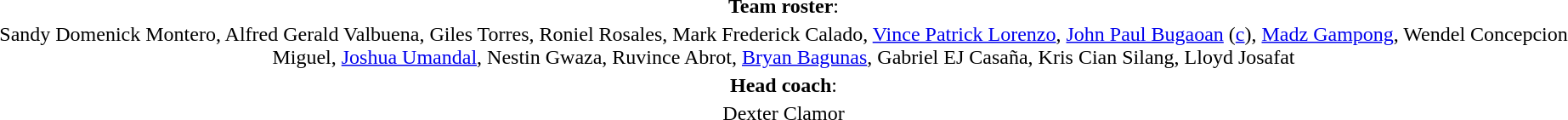<table style="text-align:center; margin-top:2em; margin-left:auto; margin-right:auto">
<tr>
<td><strong>Team roster</strong>:</td>
</tr>
<tr>
<td>Sandy Domenick Montero, Alfred Gerald Valbuena, Giles Torres, Roniel Rosales, Mark Frederick Calado, <a href='#'>Vince Patrick Lorenzo</a>, <a href='#'>John Paul Bugaoan</a> (<a href='#'>c</a>), <a href='#'>Madz Gampong</a>, Wendel Concepcion Miguel, <a href='#'>Joshua Umandal</a>, Nestin Gwaza, Ruvince Abrot, <a href='#'>Bryan Bagunas</a>, Gabriel EJ Casaña, Kris Cian Silang, Lloyd Josafat</td>
</tr>
<tr>
<td><strong>Head coach</strong>:</td>
</tr>
<tr>
<td>Dexter Clamor</td>
</tr>
</table>
